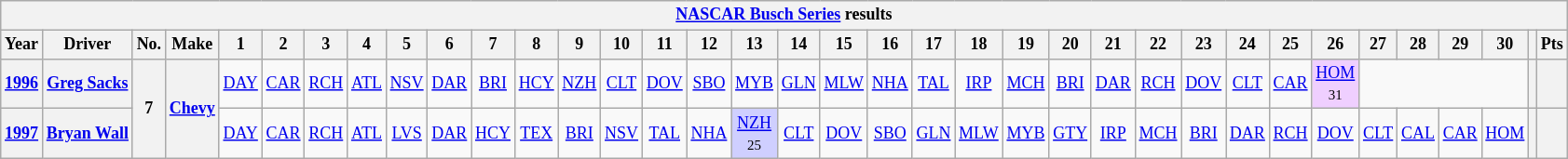<table class="wikitable" style="text-align:center; font-size:75%">
<tr>
<th colspan="42"><a href='#'>NASCAR Busch Series</a> results</th>
</tr>
<tr>
<th>Year</th>
<th>Driver</th>
<th>No.</th>
<th>Make</th>
<th>1</th>
<th>2</th>
<th>3</th>
<th>4</th>
<th>5</th>
<th>6</th>
<th>7</th>
<th>8</th>
<th>9</th>
<th>10</th>
<th>11</th>
<th>12</th>
<th>13</th>
<th>14</th>
<th>15</th>
<th>16</th>
<th>17</th>
<th>18</th>
<th>19</th>
<th>20</th>
<th>21</th>
<th>22</th>
<th>23</th>
<th>24</th>
<th>25</th>
<th>26</th>
<th>27</th>
<th>28</th>
<th>29</th>
<th>30</th>
<th></th>
<th>Pts</th>
</tr>
<tr>
<th><a href='#'>1996</a></th>
<th><a href='#'>Greg Sacks</a></th>
<th rowspan=2>7</th>
<th rowspan=2><a href='#'>Chevy</a></th>
<td><a href='#'>DAY</a></td>
<td><a href='#'>CAR</a></td>
<td><a href='#'>RCH</a></td>
<td><a href='#'>ATL</a></td>
<td><a href='#'>NSV</a></td>
<td><a href='#'>DAR</a></td>
<td><a href='#'>BRI</a></td>
<td><a href='#'>HCY</a></td>
<td><a href='#'>NZH</a></td>
<td><a href='#'>CLT</a></td>
<td><a href='#'>DOV</a></td>
<td><a href='#'>SBO</a></td>
<td><a href='#'>MYB</a></td>
<td><a href='#'>GLN</a></td>
<td><a href='#'>MLW</a></td>
<td><a href='#'>NHA</a></td>
<td><a href='#'>TAL</a></td>
<td><a href='#'>IRP</a></td>
<td><a href='#'>MCH</a></td>
<td><a href='#'>BRI</a></td>
<td><a href='#'>DAR</a></td>
<td><a href='#'>RCH</a></td>
<td><a href='#'>DOV</a></td>
<td><a href='#'>CLT</a></td>
<td><a href='#'>CAR</a></td>
<td style="background:#EFCFFF;"><a href='#'>HOM</a><br><small>31</small></td>
<td colspan=4></td>
<th></th>
<th></th>
</tr>
<tr>
<th><a href='#'>1997</a></th>
<th><a href='#'>Bryan Wall</a></th>
<td><a href='#'>DAY</a></td>
<td><a href='#'>CAR</a></td>
<td><a href='#'>RCH</a></td>
<td><a href='#'>ATL</a></td>
<td><a href='#'>LVS</a></td>
<td><a href='#'>DAR</a></td>
<td><a href='#'>HCY</a></td>
<td><a href='#'>TEX</a></td>
<td><a href='#'>BRI</a></td>
<td><a href='#'>NSV</a></td>
<td><a href='#'>TAL</a></td>
<td><a href='#'>NHA</a></td>
<td style="background:#CFCFFF;"><a href='#'>NZH</a><br><small>25</small></td>
<td><a href='#'>CLT</a></td>
<td><a href='#'>DOV</a></td>
<td><a href='#'>SBO</a></td>
<td><a href='#'>GLN</a></td>
<td><a href='#'>MLW</a></td>
<td><a href='#'>MYB</a></td>
<td><a href='#'>GTY</a></td>
<td><a href='#'>IRP</a></td>
<td><a href='#'>MCH</a></td>
<td><a href='#'>BRI</a></td>
<td><a href='#'>DAR</a></td>
<td><a href='#'>RCH</a></td>
<td><a href='#'>DOV</a></td>
<td><a href='#'>CLT</a></td>
<td><a href='#'>CAL</a></td>
<td><a href='#'>CAR</a></td>
<td><a href='#'>HOM</a></td>
<th></th>
<th></th>
</tr>
</table>
